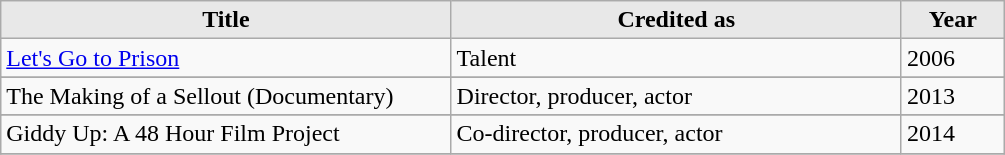<table class="wikitable" style="width: 670px; margin-right: 0;">
<tr>
<th style="background: #E8E8E8; width:200px; ">Title</th>
<th style="background: #E8E8E8; width:200px; ">Credited as</th>
<th style="background: #E8E8E8;width:40px; ">Year</th>
</tr>
<tr>
<td><a href='#'>Let's Go to Prison</a></td>
<td>Talent</td>
<td>2006</td>
</tr>
<tr>
</tr>
<tr>
<td>The Making of a Sellout (Documentary)</td>
<td>Director, producer, actor</td>
<td>2013</td>
</tr>
<tr>
</tr>
<tr>
<td>Giddy Up: A 48 Hour Film Project</td>
<td>Co-director, producer, actor</td>
<td>2014</td>
</tr>
<tr>
</tr>
</table>
